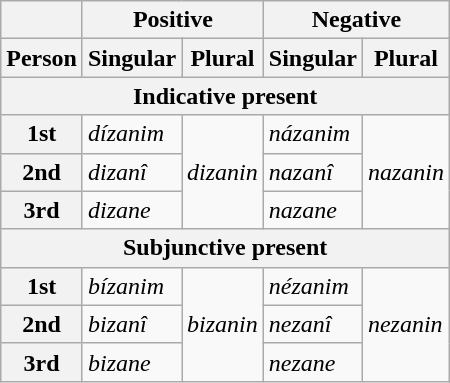<table class="wikitable">
<tr>
<th></th>
<th colspan="2">Positive</th>
<th colspan="2">Negative</th>
</tr>
<tr>
<th>Person</th>
<th>Singular</th>
<th>Plural</th>
<th>Singular</th>
<th>Plural</th>
</tr>
<tr>
<th colspan="5">Indicative present</th>
</tr>
<tr>
<th>1st</th>
<td><em>dízanim</em></td>
<td rowspan="3"><em>dizanin</em></td>
<td><em>názanim</em></td>
<td rowspan="3"><em>nazanin</em></td>
</tr>
<tr>
<th>2nd</th>
<td><em>dizanî</em></td>
<td><em>nazanî</em></td>
</tr>
<tr>
<th>3rd</th>
<td><em>dizane</em></td>
<td><em>nazane</em></td>
</tr>
<tr>
<th colspan="5">Subjunctive present</th>
</tr>
<tr>
<th>1st</th>
<td><em>bízanim</em></td>
<td rowspan="3"><em>bizanin</em></td>
<td><em>nézanim</em></td>
<td rowspan="3"><em>nezanin</em></td>
</tr>
<tr>
<th>2nd</th>
<td><em>bizanî</em></td>
<td><em>nezanî</em></td>
</tr>
<tr>
<th>3rd</th>
<td><em>bizane</em></td>
<td><em>nezane</em></td>
</tr>
</table>
